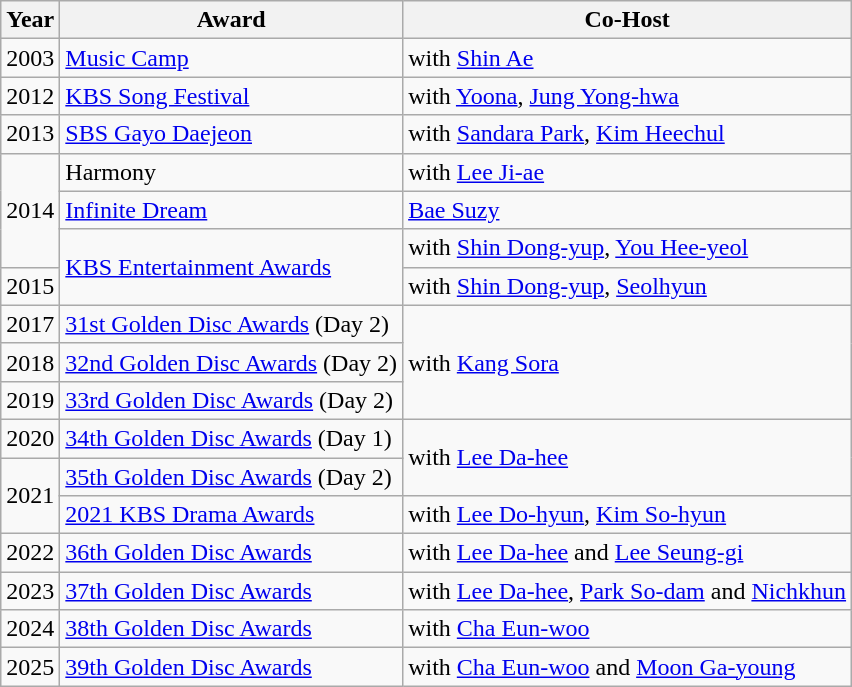<table class="wikitable">
<tr>
<th>Year</th>
<th>Award</th>
<th>Co-Host</th>
</tr>
<tr>
<td>2003</td>
<td><a href='#'>Music Camp</a></td>
<td>with <a href='#'>Shin Ae</a></td>
</tr>
<tr>
<td>2012</td>
<td><a href='#'>KBS Song Festival</a></td>
<td>with <a href='#'>Yoona</a>, <a href='#'>Jung Yong-hwa</a></td>
</tr>
<tr>
<td>2013</td>
<td><a href='#'>SBS Gayo Daejeon</a></td>
<td>with <a href='#'>Sandara Park</a>, <a href='#'>Kim Heechul</a></td>
</tr>
<tr>
<td rowspan="3">2014</td>
<td>Harmony</td>
<td>with <a href='#'>Lee Ji-ae</a></td>
</tr>
<tr>
<td><a href='#'>Infinite Dream</a></td>
<td><a href='#'>Bae Suzy</a></td>
</tr>
<tr>
<td rowspan="2"><a href='#'>KBS Entertainment Awards</a></td>
<td>with <a href='#'>Shin Dong-yup</a>, <a href='#'>You Hee-yeol</a></td>
</tr>
<tr>
<td>2015</td>
<td>with <a href='#'>Shin Dong-yup</a>, <a href='#'>Seolhyun</a></td>
</tr>
<tr>
<td>2017</td>
<td><a href='#'>31st Golden Disc Awards</a> (Day 2)</td>
<td rowspan="3">with <a href='#'>Kang Sora</a></td>
</tr>
<tr>
<td>2018</td>
<td><a href='#'>32nd Golden Disc Awards</a> (Day 2)</td>
</tr>
<tr>
<td>2019</td>
<td><a href='#'>33rd Golden Disc Awards</a> (Day 2)</td>
</tr>
<tr>
<td>2020</td>
<td><a href='#'>34th Golden Disc Awards</a> (Day 1)</td>
<td rowspan="2">with <a href='#'>Lee Da-hee</a></td>
</tr>
<tr>
<td rowspan="2">2021</td>
<td><a href='#'>35th Golden Disc Awards</a> (Day 2)</td>
</tr>
<tr>
<td><a href='#'>2021 KBS Drama Awards</a></td>
<td>with <a href='#'>Lee Do-hyun</a>, <a href='#'>Kim So-hyun</a></td>
</tr>
<tr>
<td>2022</td>
<td><a href='#'>36th Golden Disc Awards</a></td>
<td>with <a href='#'>Lee Da-hee</a> and <a href='#'>Lee Seung-gi</a></td>
</tr>
<tr>
<td>2023</td>
<td><a href='#'>37th Golden Disc Awards</a></td>
<td>with <a href='#'>Lee Da-hee</a>, <a href='#'>Park So-dam</a> and <a href='#'>Nichkhun</a></td>
</tr>
<tr>
<td>2024</td>
<td><a href='#'>38th Golden Disc Awards</a></td>
<td>with <a href='#'>Cha Eun-woo</a></td>
</tr>
<tr>
<td>2025</td>
<td><a href='#'>39th Golden Disc Awards</a></td>
<td>with <a href='#'>Cha Eun-woo</a> and <a href='#'>Moon Ga-young</a></td>
</tr>
</table>
